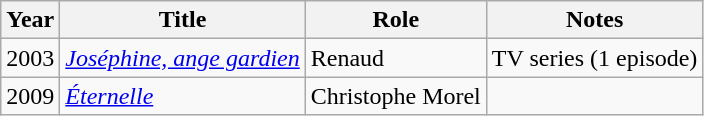<table class="wikitable sortable">
<tr>
<th>Year</th>
<th>Title</th>
<th>Role</th>
<th class="unsortable">Notes</th>
</tr>
<tr>
<td>2003</td>
<td><em><a href='#'>Joséphine, ange gardien</a></em></td>
<td>Renaud</td>
<td>TV series (1 episode)</td>
</tr>
<tr>
<td>2009</td>
<td><em><a href='#'>Éternelle</a></em></td>
<td>Christophe Morel</td>
<td></td>
</tr>
</table>
